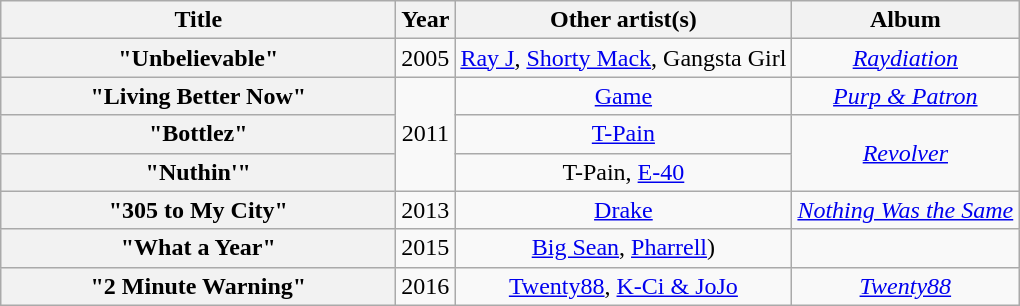<table class="wikitable plainrowheaders" style="text-align:center;">
<tr>
<th scope="col" style="width:16em;">Title</th>
<th scope="col">Year</th>
<th scope="col">Other artist(s)</th>
<th scope="col">Album</th>
</tr>
<tr>
<th scope="row">"Unbelievable"</th>
<td>2005</td>
<td><a href='#'>Ray J</a>, <a href='#'>Shorty Mack</a>, Gangsta Girl</td>
<td><em><a href='#'>Raydiation</a></em></td>
</tr>
<tr>
<th scope="row">"Living Better Now"</th>
<td rowspan="3">2011</td>
<td><a href='#'>Game</a></td>
<td><em><a href='#'>Purp & Patron</a></em></td>
</tr>
<tr>
<th scope="row">"Bottlez"</th>
<td><a href='#'>T-Pain</a></td>
<td rowspan="2"><em><a href='#'>Revolver</a></em></td>
</tr>
<tr>
<th scope="row">"Nuthin'"</th>
<td>T-Pain, <a href='#'>E-40</a></td>
</tr>
<tr>
<th scope="row">"305 to My City"</th>
<td>2013</td>
<td><a href='#'>Drake</a></td>
<td><em><a href='#'>Nothing Was the Same</a></em></td>
</tr>
<tr>
<th scope="row">"What a Year"</th>
<td>2015</td>
<td><a href='#'>Big Sean</a>, <a href='#'>Pharrell</a>)</td>
<td></td>
</tr>
<tr>
<th scope="row">"2 Minute Warning"</th>
<td>2016</td>
<td><a href='#'>Twenty88</a>, <a href='#'>K-Ci & JoJo</a></td>
<td><em><a href='#'>Twenty88</a></em></td>
</tr>
</table>
